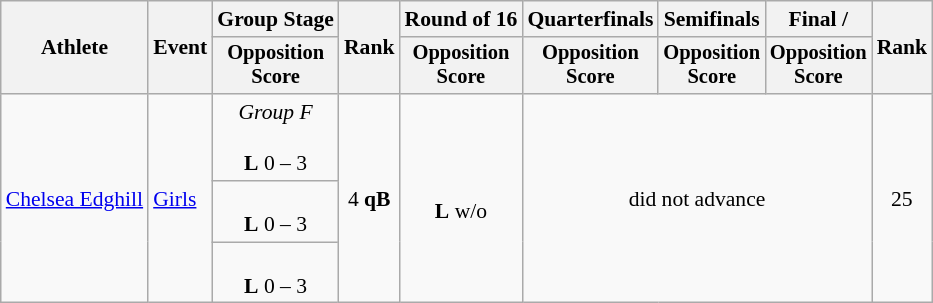<table class=wikitable style="font-size:90%">
<tr>
<th rowspan="2">Athlete</th>
<th rowspan="2">Event</th>
<th>Group Stage</th>
<th rowspan="2">Rank</th>
<th>Round of 16</th>
<th>Quarterfinals</th>
<th>Semifinals</th>
<th>Final / </th>
<th rowspan=2>Rank</th>
</tr>
<tr style="font-size:95%">
<th>Opposition<br>Score</th>
<th>Opposition<br>Score</th>
<th>Opposition<br>Score</th>
<th>Opposition<br>Score</th>
<th>Opposition<br>Score</th>
</tr>
<tr align=center>
<td align=left rowspan=3><a href='#'>Chelsea Edghill</a></td>
<td align=left rowspan=3><a href='#'>Girls</a></td>
<td><em>Group F</em><br><br><strong>L</strong> 0 – 3</td>
<td rowspan=3>4 <strong>qB</strong></td>
<td rowspan=3><br><strong>L</strong> w/o</td>
<td rowspan=3 colspan=3>did not advance</td>
<td rowspan=3>25</td>
</tr>
<tr align=center>
<td><br><strong>L</strong> 0 – 3</td>
</tr>
<tr align=center>
<td><br><strong>L</strong> 0 – 3</td>
</tr>
</table>
